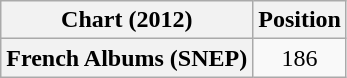<table class="wikitable plainrowheaders" style="text-align:center;">
<tr>
<th scope="col">Chart (2012)</th>
<th scope="col">Position</th>
</tr>
<tr>
<th scope="row">French Albums (SNEP)</th>
<td>186</td>
</tr>
</table>
